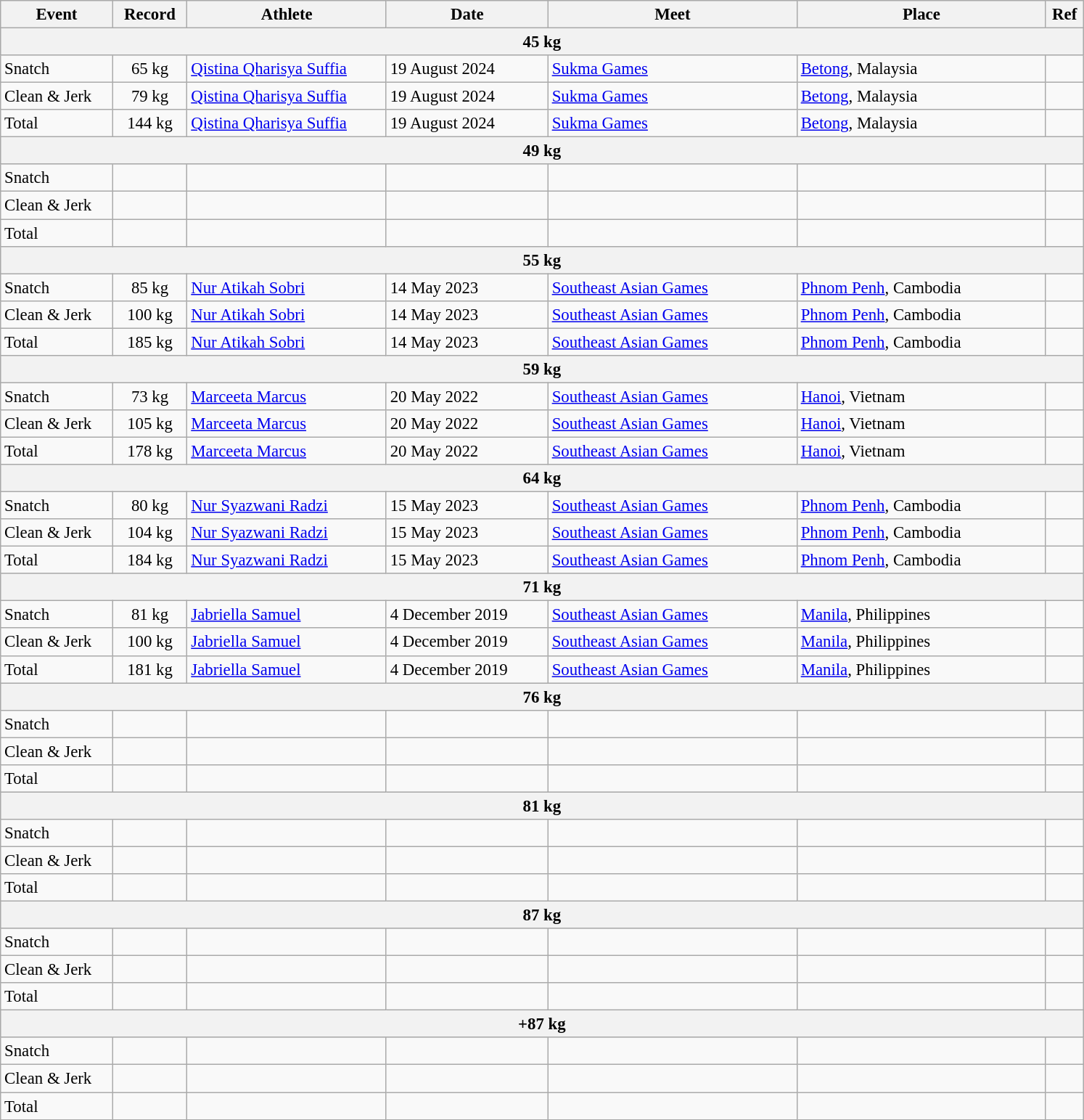<table class="wikitable" style="font-size:95%;">
<tr>
<th width=9%>Event</th>
<th width=6%>Record</th>
<th width=16%>Athlete</th>
<th width=13%>Date</th>
<th width=20%>Meet</th>
<th width=20%>Place</th>
<th width=3%>Ref</th>
</tr>
<tr bgcolor="#DDDDDD">
<th colspan="7">45 kg</th>
</tr>
<tr>
<td>Snatch</td>
<td align="center">65 kg</td>
<td><a href='#'>Qistina Qharisya Suffia</a></td>
<td>19 August 2024</td>
<td><a href='#'>Sukma Games</a></td>
<td><a href='#'>Betong</a>, Malaysia</td>
<td></td>
</tr>
<tr>
<td>Clean & Jerk</td>
<td align="center">79 kg</td>
<td><a href='#'>Qistina Qharisya Suffia</a></td>
<td>19 August 2024</td>
<td><a href='#'>Sukma Games</a></td>
<td><a href='#'>Betong</a>, Malaysia</td>
<td></td>
</tr>
<tr>
<td>Total</td>
<td align="center">144 kg</td>
<td><a href='#'>Qistina Qharisya Suffia</a></td>
<td>19 August 2024</td>
<td><a href='#'>Sukma Games</a></td>
<td><a href='#'>Betong</a>, Malaysia</td>
<td></td>
</tr>
<tr bgcolor="#DDDDDD">
<th colspan="7">49 kg</th>
</tr>
<tr>
<td>Snatch</td>
<td align="center"></td>
<td></td>
<td></td>
<td></td>
<td></td>
<td></td>
</tr>
<tr>
<td>Clean & Jerk</td>
<td align="center"></td>
<td></td>
<td></td>
<td></td>
<td></td>
<td></td>
</tr>
<tr>
<td>Total</td>
<td align="center"></td>
<td></td>
<td></td>
<td></td>
<td></td>
<td></td>
</tr>
<tr bgcolor="#DDDDDD">
<th colspan="7">55 kg</th>
</tr>
<tr>
<td>Snatch</td>
<td align="center">85 kg</td>
<td><a href='#'>Nur Atikah Sobri</a></td>
<td>14 May 2023</td>
<td><a href='#'>Southeast Asian Games</a></td>
<td><a href='#'>Phnom Penh</a>, Cambodia</td>
<td></td>
</tr>
<tr>
<td>Clean & Jerk</td>
<td align="center">100 kg</td>
<td><a href='#'>Nur Atikah Sobri</a></td>
<td>14 May 2023</td>
<td><a href='#'>Southeast Asian Games</a></td>
<td><a href='#'>Phnom Penh</a>, Cambodia</td>
<td></td>
</tr>
<tr>
<td>Total</td>
<td align="center">185 kg</td>
<td><a href='#'>Nur Atikah Sobri</a></td>
<td>14 May 2023</td>
<td><a href='#'>Southeast Asian Games</a></td>
<td><a href='#'>Phnom Penh</a>, Cambodia</td>
<td></td>
</tr>
<tr bgcolor="#DDDDDD">
<th colspan="7">59 kg</th>
</tr>
<tr>
<td>Snatch</td>
<td align="center">73 kg</td>
<td><a href='#'>Marceeta Marcus</a></td>
<td>20 May 2022</td>
<td><a href='#'>Southeast Asian Games</a></td>
<td><a href='#'>Hanoi</a>, Vietnam</td>
<td></td>
</tr>
<tr>
<td>Clean & Jerk</td>
<td align="center">105 kg</td>
<td><a href='#'>Marceeta Marcus</a></td>
<td>20 May 2022</td>
<td><a href='#'>Southeast Asian Games</a></td>
<td><a href='#'>Hanoi</a>, Vietnam</td>
<td></td>
</tr>
<tr>
<td>Total</td>
<td align="center">178 kg</td>
<td><a href='#'>Marceeta Marcus</a></td>
<td>20 May 2022</td>
<td><a href='#'>Southeast Asian Games</a></td>
<td><a href='#'>Hanoi</a>, Vietnam</td>
<td></td>
</tr>
<tr bgcolor="#DDDDDD">
<th colspan="7">64 kg</th>
</tr>
<tr>
<td>Snatch</td>
<td align="center">80 kg</td>
<td><a href='#'>Nur Syazwani Radzi</a></td>
<td>15 May 2023</td>
<td><a href='#'>Southeast Asian Games</a></td>
<td><a href='#'>Phnom Penh</a>, Cambodia</td>
<td></td>
</tr>
<tr>
<td>Clean & Jerk</td>
<td align="center">104 kg</td>
<td><a href='#'>Nur Syazwani Radzi</a></td>
<td>15 May 2023</td>
<td><a href='#'>Southeast Asian Games</a></td>
<td><a href='#'>Phnom Penh</a>, Cambodia</td>
<td></td>
</tr>
<tr>
<td>Total</td>
<td align="center">184 kg</td>
<td><a href='#'>Nur Syazwani Radzi</a></td>
<td>15 May 2023</td>
<td><a href='#'>Southeast Asian Games</a></td>
<td><a href='#'>Phnom Penh</a>, Cambodia</td>
<td></td>
</tr>
<tr bgcolor="#DDDDDD">
<th colspan="7">71 kg</th>
</tr>
<tr>
<td>Snatch</td>
<td align="center">81 kg</td>
<td><a href='#'>Jabriella Samuel</a></td>
<td>4 December 2019</td>
<td><a href='#'>Southeast Asian Games</a></td>
<td><a href='#'>Manila</a>, Philippines</td>
<td></td>
</tr>
<tr>
<td>Clean & Jerk</td>
<td align="center">100 kg</td>
<td><a href='#'>Jabriella Samuel</a></td>
<td>4 December 2019</td>
<td><a href='#'>Southeast Asian Games</a></td>
<td><a href='#'>Manila</a>, Philippines</td>
<td></td>
</tr>
<tr>
<td>Total</td>
<td align="center">181 kg</td>
<td><a href='#'>Jabriella Samuel</a></td>
<td>4 December 2019</td>
<td><a href='#'>Southeast Asian Games</a></td>
<td><a href='#'>Manila</a>, Philippines</td>
<td></td>
</tr>
<tr bgcolor="#DDDDDD">
<th colspan="7">76 kg</th>
</tr>
<tr>
<td>Snatch</td>
<td align="center"></td>
<td></td>
<td></td>
<td></td>
<td></td>
<td></td>
</tr>
<tr>
<td>Clean & Jerk</td>
<td align="center"></td>
<td></td>
<td></td>
<td></td>
<td></td>
<td></td>
</tr>
<tr>
<td>Total</td>
<td align="center"></td>
<td></td>
<td></td>
<td></td>
<td></td>
<td></td>
</tr>
<tr bgcolor="#DDDDDD">
<th colspan="7">81 kg</th>
</tr>
<tr>
<td>Snatch</td>
<td align="center"></td>
<td></td>
<td></td>
<td></td>
<td></td>
<td></td>
</tr>
<tr>
<td>Clean & Jerk</td>
<td align="center"></td>
<td></td>
<td></td>
<td></td>
<td></td>
<td></td>
</tr>
<tr>
<td>Total</td>
<td align="center"></td>
<td></td>
<td></td>
<td></td>
<td></td>
<td></td>
</tr>
<tr bgcolor="#DDDDDD">
<th colspan="7">87 kg</th>
</tr>
<tr>
<td>Snatch</td>
<td align="center"></td>
<td></td>
<td></td>
<td></td>
<td></td>
<td></td>
</tr>
<tr>
<td>Clean & Jerk</td>
<td align="center"></td>
<td></td>
<td></td>
<td></td>
<td></td>
<td></td>
</tr>
<tr>
<td>Total</td>
<td align="center"></td>
<td></td>
<td></td>
<td></td>
<td></td>
<td></td>
</tr>
<tr bgcolor="#DDDDDD">
<th colspan="7">+87 kg</th>
</tr>
<tr>
<td>Snatch</td>
<td align="center"></td>
<td></td>
<td></td>
<td></td>
<td></td>
<td></td>
</tr>
<tr>
<td>Clean & Jerk</td>
<td align="center"></td>
<td></td>
<td></td>
<td></td>
<td></td>
<td></td>
</tr>
<tr>
<td>Total</td>
<td align="center"></td>
<td></td>
<td></td>
<td></td>
<td></td>
<td></td>
</tr>
</table>
